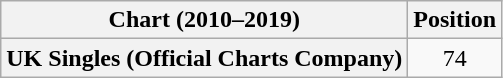<table class="wikitable plainrowheaders" style="text-align:center">
<tr>
<th scope="col">Chart (2010–2019)</th>
<th scope="col">Position</th>
</tr>
<tr>
<th scope="row">UK Singles (Official Charts Company)</th>
<td>74</td>
</tr>
</table>
